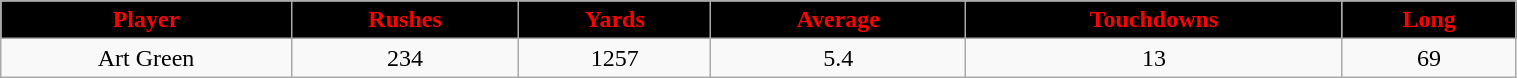<table class="wikitable" style="min-width:80%;text-align:center;">
<tr>
<th style="background:black; color:red;">Player</th>
<th style="background:black; color:red;">Rushes</th>
<th style="background:black; color:red;">Yards</th>
<th style="background:black; color:red;">Average</th>
<th style="background:black; color:red;">Touchdowns</th>
<th style="background:black; color:red;">Long</th>
</tr>
<tr>
<td>Art Green</td>
<td>234</td>
<td>1257</td>
<td>5.4</td>
<td>13</td>
<td>69</td>
</tr>
</table>
